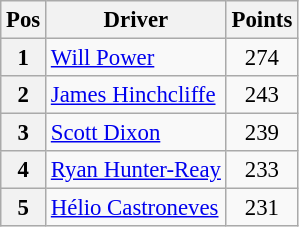<table class="wikitable" style="font-size: 95%;">
<tr>
<th>Pos</th>
<th>Driver</th>
<th>Points</th>
</tr>
<tr>
<th>1</th>
<td> <a href='#'>Will Power</a></td>
<td style="text-align:center;">274</td>
</tr>
<tr>
<th>2</th>
<td> <a href='#'>James Hinchcliffe</a></td>
<td style="text-align:center;">243</td>
</tr>
<tr>
<th>3</th>
<td> <a href='#'>Scott Dixon</a></td>
<td style="text-align:center;">239</td>
</tr>
<tr>
<th>4</th>
<td> <a href='#'>Ryan Hunter-Reay</a></td>
<td style="text-align:center;">233</td>
</tr>
<tr>
<th>5</th>
<td> <a href='#'>Hélio Castroneves</a></td>
<td style="text-align:center;">231</td>
</tr>
</table>
